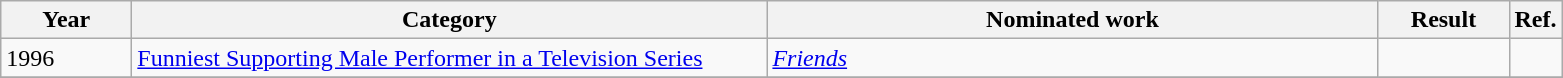<table class=wikitable>
<tr>
<th scope="col" style="width:5em;">Year</th>
<th scope="col" style="width:26em;">Category</th>
<th scope="col" style="width:25em;">Nominated work</th>
<th scope="col" style="width:5em;">Result</th>
<th>Ref.</th>
</tr>
<tr>
<td>1996</td>
<td><a href='#'>Funniest Supporting Male Performer in a Television Series</a></td>
<td><em><a href='#'>Friends</a></em></td>
<td></td>
<td></td>
</tr>
<tr>
</tr>
</table>
